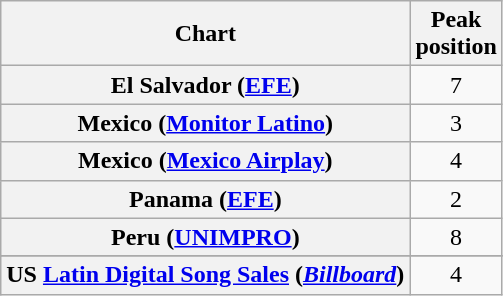<table class="wikitable sortable plainrowheaders" style="text-align:center;">
<tr>
<th scope="col">Chart</th>
<th scope="col">Peak<br>position</th>
</tr>
<tr>
<th scope="row">El Salvador (<a href='#'>EFE</a>)</th>
<td align="center">7</td>
</tr>
<tr>
<th scope="row">Mexico (<a href='#'>Monitor Latino</a>)</th>
<td>3</td>
</tr>
<tr>
<th scope="row">Mexico (<a href='#'>Mexico Airplay</a>)</th>
<td align="center">4</td>
</tr>
<tr>
<th scope="row">Panama (<a href='#'>EFE</a>)</th>
<td align="center">2</td>
</tr>
<tr>
<th scope="row">Peru (<a href='#'>UNIMPRO</a>)</th>
<td>8</td>
</tr>
<tr>
</tr>
<tr>
</tr>
<tr>
</tr>
<tr>
<th scope="row">US <a href='#'>Latin Digital Song Sales</a> (<em><a href='#'>Billboard</a></em>)</th>
<td align="center">4</td>
</tr>
</table>
